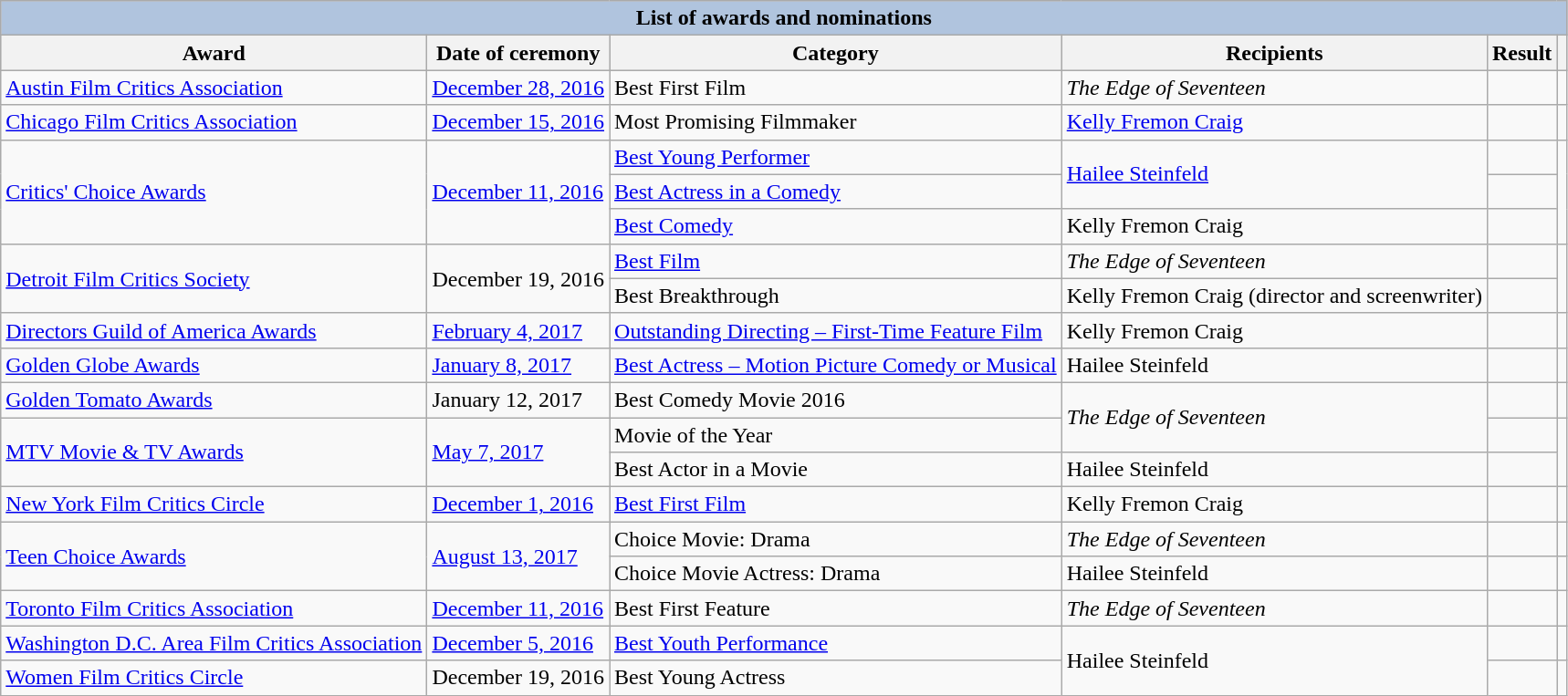<table class="wikitable sortable">
<tr style="background:#ccc; text-align:center;">
<th colspan="6" style="background: LightSteelBlue;">List of awards and nominations</th>
</tr>
<tr style="background:#ccc; text-align:center;">
<th>Award</th>
<th>Date of ceremony</th>
<th>Category</th>
<th>Recipients</th>
<th>Result</th>
<th class="unsortable"></th>
</tr>
<tr>
<td><a href='#'>Austin Film Critics Association</a></td>
<td><a href='#'>December 28, 2016</a></td>
<td>Best First Film</td>
<td><em>The Edge of Seventeen</em></td>
<td></td>
<td></td>
</tr>
<tr>
<td><a href='#'>Chicago Film Critics Association</a></td>
<td><a href='#'>December 15, 2016</a></td>
<td>Most Promising Filmmaker</td>
<td><a href='#'>Kelly Fremon Craig</a></td>
<td></td>
<td></td>
</tr>
<tr>
<td rowspan="3"><a href='#'>Critics' Choice Awards</a></td>
<td rowspan="3"><a href='#'>December 11, 2016</a></td>
<td><a href='#'>Best Young Performer</a></td>
<td rowspan="2"><a href='#'>Hailee Steinfeld</a></td>
<td></td>
<td rowspan="3"></td>
</tr>
<tr>
<td><a href='#'>Best Actress in a Comedy</a></td>
<td></td>
</tr>
<tr>
<td><a href='#'>Best Comedy</a></td>
<td>Kelly Fremon Craig</td>
<td></td>
</tr>
<tr>
<td rowspan="2"><a href='#'>Detroit Film Critics Society</a></td>
<td rowspan="2">December 19, 2016</td>
<td><a href='#'>Best Film</a></td>
<td><em>The Edge of Seventeen</em></td>
<td></td>
<td rowspan="2"></td>
</tr>
<tr>
<td>Best Breakthrough</td>
<td>Kelly Fremon Craig (director and screenwriter)</td>
<td></td>
</tr>
<tr>
<td><a href='#'>Directors Guild of America Awards</a></td>
<td><a href='#'>February 4, 2017</a></td>
<td><a href='#'>Outstanding Directing – First-Time Feature Film</a></td>
<td>Kelly Fremon Craig</td>
<td></td>
<td></td>
</tr>
<tr>
<td><a href='#'>Golden Globe Awards</a></td>
<td><a href='#'>January 8, 2017</a></td>
<td><a href='#'>Best Actress – Motion Picture Comedy or Musical</a></td>
<td>Hailee Steinfeld</td>
<td></td>
<td></td>
</tr>
<tr>
<td><a href='#'>Golden Tomato Awards</a></td>
<td>January 12, 2017</td>
<td>Best Comedy Movie 2016</td>
<td rowspan="2"><em>The Edge of Seventeen</em></td>
<td></td>
<td></td>
</tr>
<tr>
<td rowspan=2><a href='#'>MTV Movie & TV Awards</a></td>
<td rowspan=2><a href='#'>May 7, 2017</a></td>
<td>Movie of the Year</td>
<td></td>
<td rowspan=2></td>
</tr>
<tr>
<td>Best Actor in a Movie</td>
<td>Hailee Steinfeld</td>
<td></td>
</tr>
<tr>
<td><a href='#'>New York Film Critics Circle</a></td>
<td><a href='#'>December 1, 2016</a></td>
<td><a href='#'>Best First Film</a></td>
<td>Kelly Fremon Craig</td>
<td></td>
<td></td>
</tr>
<tr>
<td rowspan=2><a href='#'>Teen Choice Awards</a></td>
<td rowspan=2><a href='#'>August 13, 2017</a></td>
<td>Choice Movie: Drama</td>
<td><em>The Edge of Seventeen</em></td>
<td></td>
<td></td>
</tr>
<tr>
<td>Choice Movie Actress: Drama</td>
<td>Hailee Steinfeld</td>
<td></td>
<td></td>
</tr>
<tr>
<td><a href='#'>Toronto Film Critics Association</a></td>
<td><a href='#'>December 11, 2016</a></td>
<td>Best First Feature</td>
<td><em>The Edge of Seventeen</em></td>
<td></td>
<td></td>
</tr>
<tr>
<td><a href='#'>Washington D.C. Area Film Critics Association</a></td>
<td><a href='#'>December 5, 2016</a></td>
<td><a href='#'>Best Youth Performance</a></td>
<td rowspan="2">Hailee Steinfeld</td>
<td></td>
<td></td>
</tr>
<tr>
<td><a href='#'>Women Film Critics Circle</a></td>
<td>December 19, 2016</td>
<td>Best Young Actress</td>
<td></td>
<td></td>
</tr>
</table>
